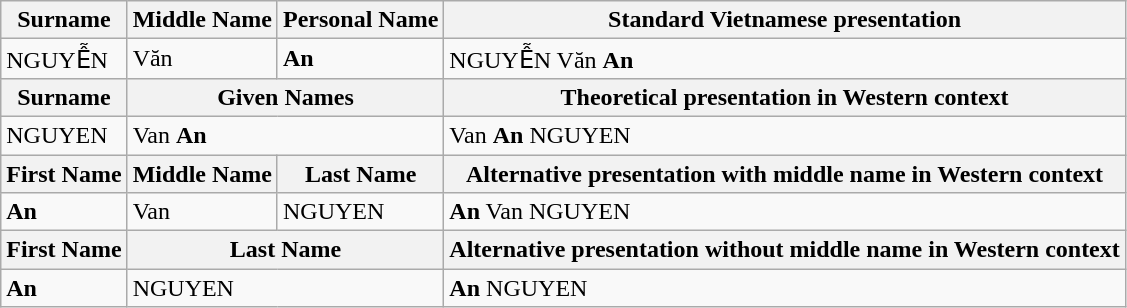<table class="wikitable">
<tr>
<th>Surname</th>
<th>Middle Name</th>
<th>Personal Name</th>
<th>Standard Vietnamese presentation</th>
</tr>
<tr>
<td>NGUYỄN</td>
<td>Văn</td>
<td><strong>An</strong></td>
<td>NGUYỄN Văn <strong>An</strong> </td>
</tr>
<tr>
<th>Surname</th>
<th colspan="2">Given Names</th>
<th>Theoretical presentation in Western context</th>
</tr>
<tr>
<td>NGUYEN</td>
<td colspan="2">Van <strong>An</strong></td>
<td>Van <strong>An</strong> NGUYEN </td>
</tr>
<tr>
<th>First Name</th>
<th>Middle Name</th>
<th>Last Name</th>
<th>Alternative presentation with middle name in Western context</th>
</tr>
<tr>
<td><strong>An</strong></td>
<td>Van</td>
<td>NGUYEN</td>
<td><strong>An</strong> Van NGUYEN </td>
</tr>
<tr>
<th>First Name</th>
<th colspan="2">Last Name</th>
<th>Alternative presentation without middle name in Western context</th>
</tr>
<tr>
<td><strong>An</strong></td>
<td colspan="2">NGUYEN</td>
<td><strong>An</strong> NGUYEN</td>
</tr>
</table>
